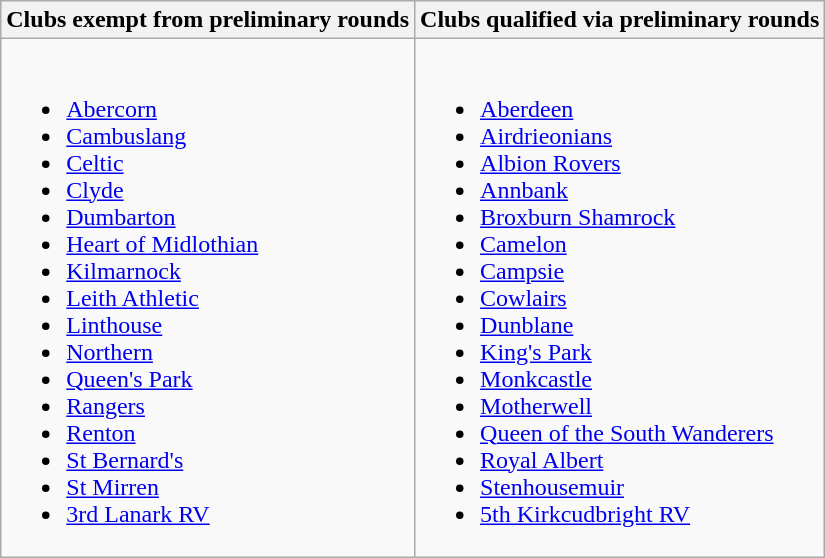<table class="wikitable" style="text-align:left">
<tr>
<th scope="col">Clubs exempt from preliminary rounds</th>
<th scope="col">Clubs qualified via preliminary rounds</th>
</tr>
<tr>
<td valign=top><br><ul><li><a href='#'>Abercorn</a></li><li><a href='#'>Cambuslang</a></li><li><a href='#'>Celtic</a></li><li><a href='#'>Clyde</a></li><li><a href='#'>Dumbarton</a></li><li><a href='#'>Heart of Midlothian</a></li><li><a href='#'>Kilmarnock</a></li><li><a href='#'>Leith Athletic</a></li><li><a href='#'>Linthouse</a></li><li><a href='#'>Northern</a></li><li><a href='#'>Queen's Park</a></li><li><a href='#'>Rangers</a></li><li><a href='#'>Renton</a></li><li><a href='#'>St Bernard's</a></li><li><a href='#'>St Mirren</a></li><li><a href='#'>3rd Lanark RV</a></li></ul></td>
<td valign=top><br><ul><li><a href='#'>Aberdeen</a></li><li><a href='#'>Airdrieonians</a></li><li><a href='#'>Albion Rovers</a></li><li><a href='#'>Annbank</a></li><li><a href='#'>Broxburn Shamrock</a></li><li><a href='#'>Camelon</a></li><li><a href='#'>Campsie</a></li><li><a href='#'>Cowlairs</a></li><li><a href='#'>Dunblane</a></li><li><a href='#'>King's Park</a></li><li><a href='#'>Monkcastle</a></li><li><a href='#'>Motherwell</a></li><li><a href='#'>Queen of the South Wanderers</a></li><li><a href='#'>Royal Albert</a></li><li><a href='#'>Stenhousemuir</a></li><li><a href='#'>5th Kirkcudbright RV</a></li></ul></td>
</tr>
</table>
